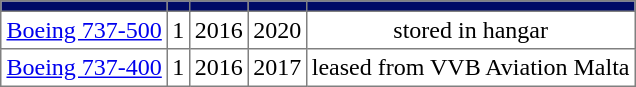<table class="toccolours" border="1" cellpadding="3" style="border-collapse:collapse; text-align:center; margin:auto;">
<tr style="background:#000A66;">
<th></th>
<th></th>
<th></th>
<th></th>
<th></th>
</tr>
<tr>
<td><a href='#'>Boeing 737-500</a></td>
<td>1</td>
<td>2016</td>
<td>2020</td>
<td>stored in hangar</td>
</tr>
<tr>
<td><a href='#'>Boeing 737-400</a></td>
<td>1</td>
<td>2016</td>
<td>2017</td>
<td>leased from VVB Aviation Malta</td>
</tr>
</table>
